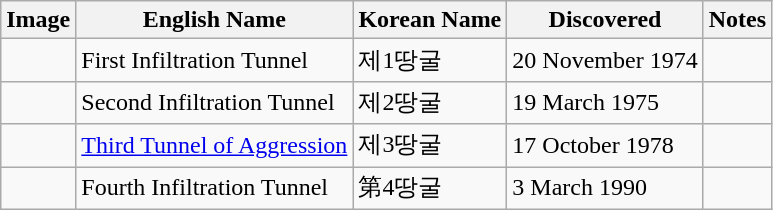<table class="wikitable">
<tr>
<th>Image</th>
<th>English Name</th>
<th>Korean Name</th>
<th>Discovered</th>
<th>Notes</th>
</tr>
<tr>
<td></td>
<td>First Infiltration Tunnel</td>
<td>제1땅굴</td>
<td>20 November 1974</td>
<td></td>
</tr>
<tr>
<td></td>
<td>Second Infiltration Tunnel</td>
<td>제2땅굴</td>
<td>19 March 1975</td>
<td></td>
</tr>
<tr>
<td></td>
<td><a href='#'>Third Tunnel of Aggression</a></td>
<td>제3땅굴</td>
<td>17 October 1978</td>
<td></td>
</tr>
<tr>
<td></td>
<td>Fourth Infiltration Tunnel</td>
<td>第4땅굴</td>
<td>3 March 1990</td>
<td></td>
</tr>
</table>
